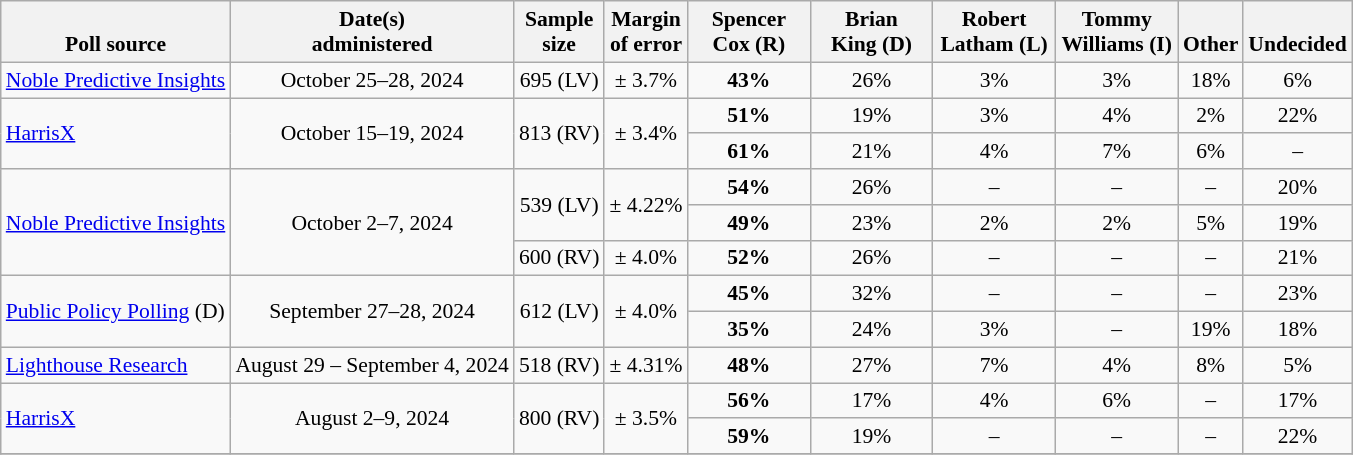<table class="wikitable" style="font-size:90%;text-align:center;">
<tr valign=bottom>
<th>Poll source</th>
<th>Date(s)<br>administered</th>
<th>Sample<br>size</th>
<th>Margin<br>of error</th>
<th style="width:75px;">Spencer<br>Cox (R)</th>
<th style="width:75px;">Brian<br>King (D)</th>
<th style="width:75px;">Robert<br>Latham (L)</th>
<th style="width:75px;">Tommy<br>Williams (I)</th>
<th>Other</th>
<th>Undecided</th>
</tr>
<tr>
<td style="text-align:left;"><a href='#'>Noble Predictive Insights</a></td>
<td data-sort-value="2024-10-30">October 25–28, 2024</td>
<td>695 (LV)</td>
<td>± 3.7%</td>
<td><strong>43%</strong></td>
<td>26%</td>
<td>3%</td>
<td>3%</td>
<td>18%</td>
<td>6%</td>
</tr>
<tr>
<td style="text-align:left;"rowspan="2"><a href='#'>HarrisX</a></td>
<td rowspan="2">October 15–19, 2024</td>
<td rowspan="2">813 (RV)</td>
<td rowspan="2">± 3.4%</td>
<td><strong>51%</strong></td>
<td>19%</td>
<td>3%</td>
<td>4%</td>
<td>2%</td>
<td>22%</td>
</tr>
<tr>
<td><strong>61%</strong></td>
<td>21%</td>
<td>4%</td>
<td>7%</td>
<td>6%</td>
<td>–</td>
</tr>
<tr>
<td style="text-align:left;" rowspan="3"><a href='#'>Noble Predictive Insights</a></td>
<td rowspan="3">October 2–7, 2024</td>
<td rowspan="2">539 (LV)</td>
<td rowspan="2">± 4.22%</td>
<td><strong>54%</strong></td>
<td>26%</td>
<td>–</td>
<td>–</td>
<td>–</td>
<td>20%</td>
</tr>
<tr>
<td><strong>49%</strong></td>
<td>23%</td>
<td>2%</td>
<td>2%</td>
<td>5%</td>
<td>19%</td>
</tr>
<tr>
<td>600 (RV)</td>
<td>± 4.0%</td>
<td><strong>52%</strong></td>
<td>26%</td>
<td>–</td>
<td>–</td>
<td>–</td>
<td>21%</td>
</tr>
<tr>
<td style="text-align:left;" rowspan="2"><a href='#'>Public Policy Polling</a> (D)</td>
<td rowspan="2">September 27–28, 2024</td>
<td rowspan="2">612 (LV)</td>
<td rowspan="2">± 4.0%</td>
<td><strong>45%</strong></td>
<td>32%</td>
<td>–</td>
<td>–</td>
<td>–</td>
<td>23%</td>
</tr>
<tr>
<td><strong>35%</strong></td>
<td>24%</td>
<td>3%</td>
<td>–</td>
<td>19%</td>
<td>18%</td>
</tr>
<tr>
<td style="text-align:left;"><a href='#'>Lighthouse Research</a></td>
<td data-sort-value="2024-09-09">August 29 – September 4, 2024</td>
<td>518 (RV)</td>
<td>± 4.31%</td>
<td><strong>48%</strong></td>
<td>27%</td>
<td>7%</td>
<td>4%</td>
<td>8%</td>
<td>5%</td>
</tr>
<tr>
<td style="text-align:left;" rowspan="2"><a href='#'>HarrisX</a></td>
<td rowspan="2">August 2–9, 2024</td>
<td rowspan="2">800 (RV)</td>
<td rowspan="2">± 3.5%</td>
<td><strong>56%</strong></td>
<td>17%</td>
<td>4%</td>
<td>6%</td>
<td>–</td>
<td>17%</td>
</tr>
<tr>
<td><strong>59%</strong></td>
<td>19%</td>
<td>–</td>
<td>–</td>
<td>–</td>
<td>22%</td>
</tr>
<tr>
</tr>
</table>
